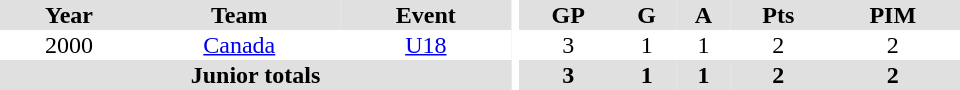<table border="0" cellpadding="1" cellspacing="0" ID="Table3" style="text-align:center; width:40em">
<tr ALIGN="center" bgcolor="#e0e0e0">
<th>Year</th>
<th>Team</th>
<th>Event</th>
<th rowspan="99" bgcolor="#ffffff"></th>
<th>GP</th>
<th>G</th>
<th>A</th>
<th>Pts</th>
<th>PIM</th>
</tr>
<tr>
<td>2000</td>
<td><a href='#'>Canada</a></td>
<td><a href='#'>U18</a></td>
<td>3</td>
<td>1</td>
<td>1</td>
<td>2</td>
<td>2</td>
</tr>
<tr bgcolor="#e0e0e0">
<th colspan="3">Junior totals</th>
<th>3</th>
<th>1</th>
<th>1</th>
<th>2</th>
<th>2</th>
</tr>
</table>
